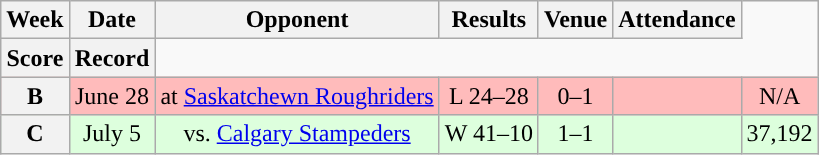<table class="wikitable" style="text-align:center">
<tr>
<th>Week</th>
<th>Date</th>
<th>Opponent</th>
<th>Results</th>
<th>Venue</th>
<th>Attendance</th>
</tr>
<tr>
<th>Score</th>
<th>Record</th>
</tr>
<tr style="background:#ffbbbb">
<th>B</th>
<td>June 28</td>
<td>at <a href='#'>Saskatchewn Roughriders</a></td>
<td>L 24–28</td>
<td>0–1</td>
<td></td>
<td>N/A</td>
</tr>
<tr style="background:#ddffdd">
<th>C</th>
<td>July 5</td>
<td>vs. <a href='#'>Calgary Stampeders</a></td>
<td>W 41–10</td>
<td>1–1</td>
<td></td>
<td>37,192</td>
</tr>
</table>
